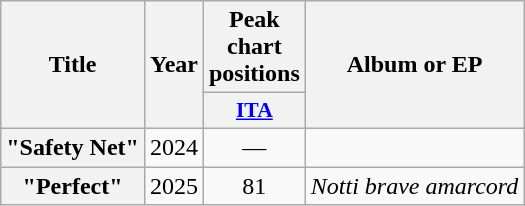<table class="wikitable plainrowheaders" style="text-align:center;">
<tr>
<th scope="col" rowspan="2">Title</th>
<th scope="col" rowspan="2">Year</th>
<th scope="col">Peak chart positions</th>
<th scope="col" rowspan="2">Album or EP</th>
</tr>
<tr>
<th scope="col" style="width:3em;font-size:90%;"><a href='#'>ITA</a><br></th>
</tr>
<tr>
<th scope="row">"Safety Net"<br></th>
<td>2024</td>
<td>—</td>
<td></td>
</tr>
<tr>
<th scope="row">"Perfect"<br></th>
<td>2025</td>
<td>81</td>
<td><em>Notti brave amarcord</em></td>
</tr>
</table>
